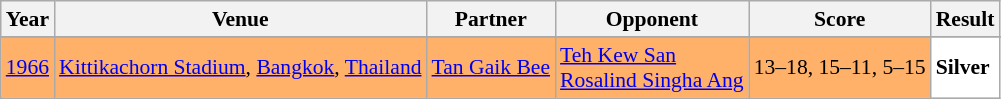<table class="sortable wikitable" style="font-size: 90%;">
<tr>
<th>Year</th>
<th>Venue</th>
<th>Partner</th>
<th>Opponent</th>
<th>Score</th>
<th>Result</th>
</tr>
<tr>
</tr>
<tr style="background:#FFB069">
<td align="center"><a href='#'>1966</a></td>
<td align="left"><a href='#'>Kittikachorn Stadium</a>, <a href='#'>Bangkok</a>, <a href='#'>Thailand</a></td>
<td align="left"> <a href='#'>Tan Gaik Bee</a></td>
<td align="left"> <a href='#'>Teh Kew San</a><br> <a href='#'>Rosalind Singha Ang</a></td>
<td align="left">13–18, 15–11, 5–15</td>
<td style="text-align:left; background:white"> <strong>Silver</strong></td>
</tr>
</table>
